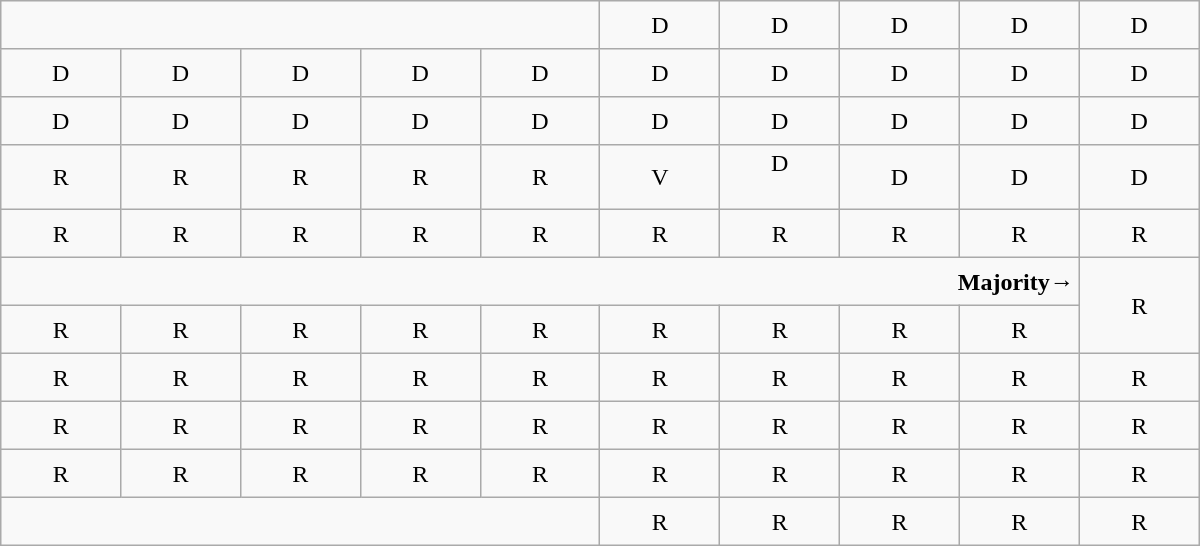<table class="wikitable" style="text-align:center" width=800px>
<tr style="height:2em">
<td colspan=5></td>
<td>D</td>
<td>D</td>
<td>D</td>
<td>D</td>
<td>D</td>
</tr>
<tr style="height:2em">
<td width=50px >D</td>
<td width=50px >D</td>
<td width=50px >D</td>
<td width=50px >D</td>
<td width=50px >D</td>
<td width=50px >D</td>
<td width=50px >D</td>
<td width=50px >D</td>
<td width=50px >D</td>
<td width=50px >D</td>
</tr>
<tr style="height:2em">
<td>D</td>
<td>D</td>
<td>D</td>
<td>D</td>
<td>D</td>
<td>D</td>
<td>D</td>
<td>D</td>
<td>D</td>
<td>D</td>
</tr>
<tr style="height:2em">
<td>R</td>
<td>R</td>
<td>R</td>
<td>R</td>
<td>R</td>
<td>V<br></td>
<td>D<br><br></td>
<td>D</td>
<td>D</td>
<td>D</td>
</tr>
<tr style="height:2em">
<td>R</td>
<td>R</td>
<td>R</td>
<td>R</td>
<td>R</td>
<td>R</td>
<td>R</td>
<td>R</td>
<td>R</td>
<td>R</td>
</tr>
<tr style="height:2em">
<td colspan=9 align=right><strong>Majority→</strong></td>
<td rowspan=2 >R</td>
</tr>
<tr style="height:2em">
<td>R</td>
<td>R</td>
<td>R</td>
<td>R</td>
<td>R</td>
<td>R</td>
<td>R</td>
<td>R</td>
<td>R</td>
</tr>
<tr style="height:2em">
<td>R</td>
<td>R</td>
<td>R</td>
<td>R</td>
<td>R</td>
<td>R</td>
<td>R</td>
<td>R</td>
<td>R</td>
<td>R</td>
</tr>
<tr style="height:2em">
<td>R</td>
<td>R</td>
<td>R</td>
<td>R</td>
<td>R</td>
<td>R</td>
<td>R</td>
<td>R</td>
<td>R</td>
<td>R</td>
</tr>
<tr style="height:2em">
<td>R</td>
<td>R</td>
<td>R</td>
<td>R</td>
<td>R</td>
<td>R</td>
<td>R</td>
<td>R</td>
<td>R</td>
<td>R</td>
</tr>
<tr style="height:2em">
<td colspan=5></td>
<td>R</td>
<td>R</td>
<td>R</td>
<td>R</td>
<td>R</td>
</tr>
</table>
